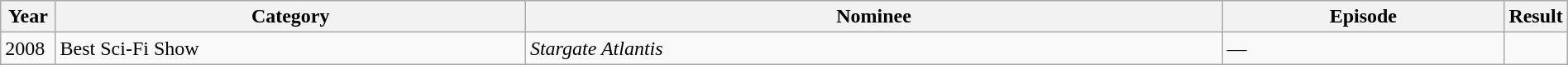<table class="wikitable" | width="100%">
<tr>
<th width="3.5%">Year</th>
<th width="30%">Category</th>
<th>Nominee</th>
<th width="18%">Episode</th>
<th width="3.5%">Result</th>
</tr>
<tr>
<td>2008</td>
<td>Best Sci-Fi Show</td>
<td><em>Stargate Atlantis</em></td>
<td>—</td>
<td></td>
</tr>
</table>
